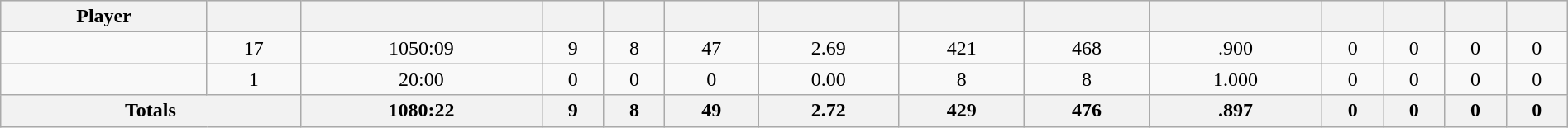<table class="wikitable sortable" style="width:100%;">
<tr style="text-align:center; background:#ddd;">
<th>Player</th>
<th></th>
<th></th>
<th></th>
<th></th>
<th></th>
<th></th>
<th></th>
<th></th>
<th></th>
<th></th>
<th></th>
<th></th>
<th></th>
</tr>
<tr align=center>
<td style=white-space:nowrap></td>
<td>17</td>
<td>1050:09</td>
<td>9</td>
<td>8</td>
<td>47</td>
<td>2.69</td>
<td>421</td>
<td>468</td>
<td>.900</td>
<td>0</td>
<td>0</td>
<td>0</td>
<td>0</td>
</tr>
<tr align=center>
<td style=white-space:nowrap></td>
<td>1</td>
<td>20:00</td>
<td>0</td>
<td>0</td>
<td>0</td>
<td>0.00</td>
<td>8</td>
<td>8</td>
<td>1.000</td>
<td>0</td>
<td>0</td>
<td>0</td>
<td>0</td>
</tr>
<tr class="unsortable">
<th colspan=2>Totals</th>
<th>1080:22</th>
<th>9</th>
<th>8</th>
<th>49</th>
<th>2.72</th>
<th>429</th>
<th>476</th>
<th>.897</th>
<th>0</th>
<th>0</th>
<th>0</th>
<th>0</th>
</tr>
</table>
